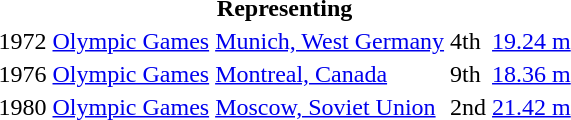<table>
<tr>
<th colspan="5">Representing </th>
</tr>
<tr>
<td>1972</td>
<td><a href='#'>Olympic Games</a></td>
<td><a href='#'>Munich, West Germany</a></td>
<td>4th</td>
<td><a href='#'>19.24 m</a></td>
</tr>
<tr>
<td>1976</td>
<td><a href='#'>Olympic Games</a></td>
<td><a href='#'>Montreal, Canada</a></td>
<td>9th</td>
<td><a href='#'>18.36 m</a></td>
</tr>
<tr>
<td>1980</td>
<td><a href='#'>Olympic Games</a></td>
<td><a href='#'>Moscow, Soviet Union</a></td>
<td>2nd</td>
<td><a href='#'>21.42 m</a></td>
</tr>
</table>
